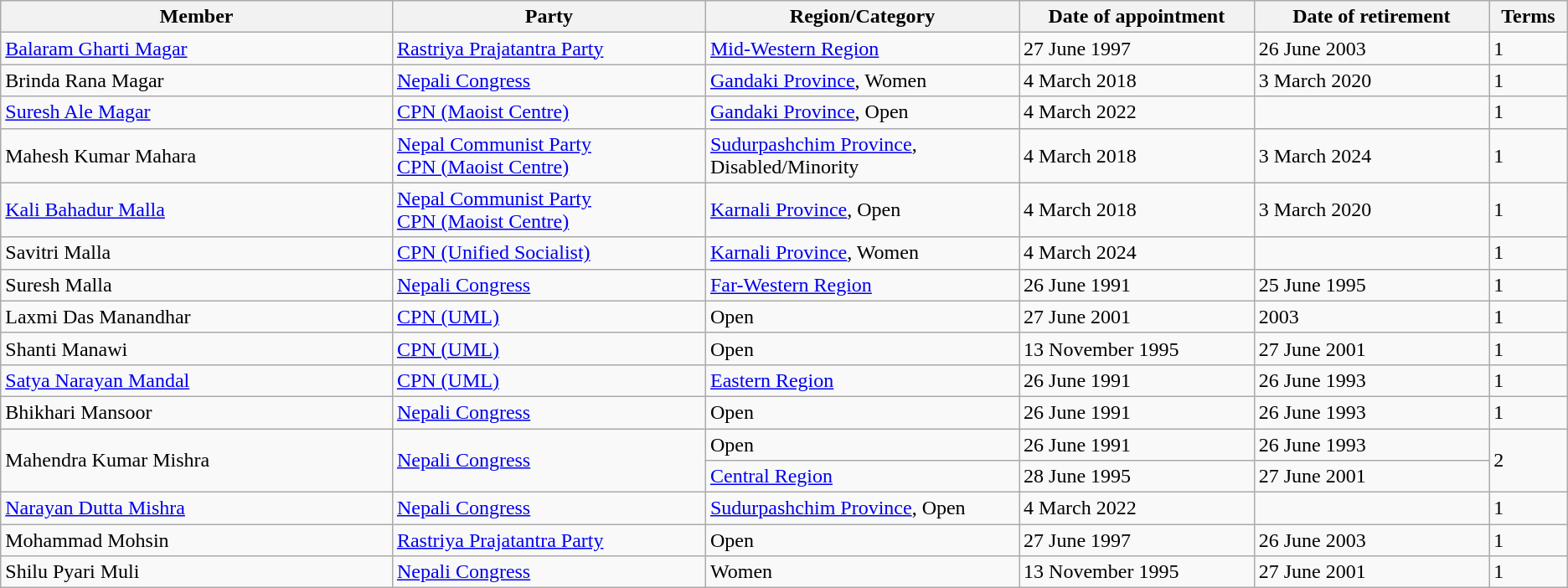<table class="wikitable sortable">
<tr>
<th style="width: 25%;">Member</th>
<th style="width: 20%;">Party</th>
<th style="width: 20%;">Region/Category</th>
<th style="width: 15%;">Date of appointment</th>
<th style="width: 15%;">Date of retirement</th>
<th style="width: 5%;">Terms</th>
</tr>
<tr>
<td><a href='#'>Balaram Gharti Magar</a></td>
<td><a href='#'>Rastriya Prajatantra Party</a></td>
<td><a href='#'>Mid-Western Region</a></td>
<td>27 June 1997</td>
<td>26 June 2003</td>
<td>1</td>
</tr>
<tr>
<td>Brinda Rana Magar</td>
<td><a href='#'>Nepali Congress</a></td>
<td><a href='#'>Gandaki Province</a>, Women</td>
<td>4 March 2018</td>
<td>3 March 2020</td>
<td>1</td>
</tr>
<tr>
<td><a href='#'>Suresh Ale Magar</a></td>
<td><a href='#'>CPN (Maoist Centre)</a></td>
<td><a href='#'>Gandaki Province</a>, Open</td>
<td>4 March 2022</td>
<td></td>
<td>1</td>
</tr>
<tr>
<td>Mahesh Kumar Mahara</td>
<td><a href='#'>Nepal Communist Party</a><br><a href='#'>CPN (Maoist Centre)</a></td>
<td><a href='#'>Sudurpashchim Province</a>, Disabled/Minority</td>
<td>4 March 2018</td>
<td>3 March 2024</td>
<td>1</td>
</tr>
<tr>
<td><a href='#'>Kali Bahadur Malla</a></td>
<td><a href='#'>Nepal Communist Party</a><br><a href='#'>CPN (Maoist Centre)</a></td>
<td><a href='#'>Karnali Province</a>, Open</td>
<td>4 March 2018</td>
<td>3 March 2020</td>
<td>1</td>
</tr>
<tr>
<td>Savitri Malla</td>
<td><a href='#'>CPN (Unified Socialist)</a></td>
<td><a href='#'>Karnali Province</a>, Women</td>
<td>4 March 2024</td>
<td></td>
<td>1</td>
</tr>
<tr>
<td>Suresh Malla</td>
<td><a href='#'>Nepali Congress</a></td>
<td><a href='#'>Far-Western Region</a></td>
<td>26 June 1991</td>
<td>25 June 1995</td>
<td>1</td>
</tr>
<tr>
<td>Laxmi Das Manandhar</td>
<td><a href='#'>CPN (UML)</a></td>
<td>Open</td>
<td>27 June 2001</td>
<td>2003</td>
<td>1</td>
</tr>
<tr>
<td>Shanti Manawi</td>
<td><a href='#'>CPN (UML)</a></td>
<td>Open</td>
<td>13 November 1995</td>
<td>27 June 2001</td>
<td>1</td>
</tr>
<tr>
<td><a href='#'>Satya Narayan Mandal</a></td>
<td><a href='#'>CPN (UML)</a></td>
<td><a href='#'>Eastern Region</a></td>
<td>26 June 1991</td>
<td>26 June 1993</td>
<td>1</td>
</tr>
<tr>
<td>Bhikhari Mansoor</td>
<td><a href='#'>Nepali Congress</a></td>
<td>Open</td>
<td>26 June 1991</td>
<td>26 June 1993</td>
<td>1</td>
</tr>
<tr>
<td rowspan="2">Mahendra Kumar Mishra</td>
<td rowspan="2"><a href='#'>Nepali Congress</a></td>
<td>Open</td>
<td>26 June 1991</td>
<td>26 June 1993</td>
<td rowspan="2">2</td>
</tr>
<tr>
<td><a href='#'>Central Region</a></td>
<td>28 June 1995</td>
<td>27 June 2001</td>
</tr>
<tr>
<td><a href='#'>Narayan Dutta Mishra</a></td>
<td><a href='#'>Nepali Congress</a></td>
<td><a href='#'>Sudurpashchim Province</a>, Open</td>
<td>4 March 2022</td>
<td></td>
<td>1</td>
</tr>
<tr>
<td>Mohammad Mohsin</td>
<td><a href='#'>Rastriya Prajatantra Party</a></td>
<td>Open</td>
<td>27 June 1997</td>
<td>26 June 2003</td>
<td>1</td>
</tr>
<tr>
<td>Shilu Pyari Muli</td>
<td><a href='#'>Nepali Congress</a></td>
<td>Women</td>
<td>13 November 1995</td>
<td>27 June 2001</td>
<td>1</td>
</tr>
</table>
